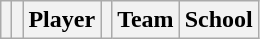<table class="wikitable sortable plainrowheaders" style="text-align:left">
<tr>
<th scope="col"></th>
<th scope="col"></th>
<th scope="col">Player</th>
<th scope="col"></th>
<th scope="col">Team</th>
<th scope="col">School<br></th>
</tr>
</table>
